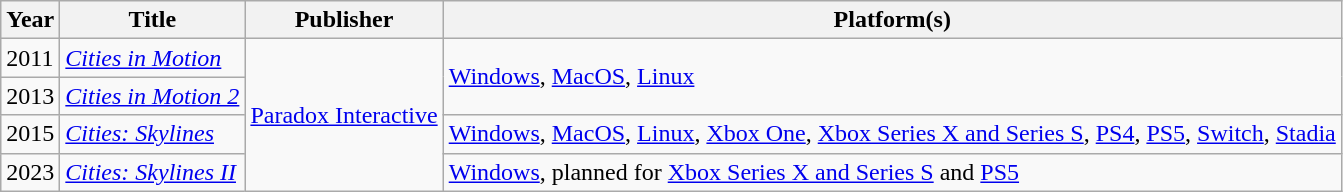<table class="wikitable sortable">
<tr>
<th>Year</th>
<th>Title</th>
<th>Publisher</th>
<th>Platform(s)</th>
</tr>
<tr>
<td>2011</td>
<td><em><a href='#'>Cities in Motion</a></em></td>
<td rowspan="4"><a href='#'>Paradox Interactive</a></td>
<td rowspan="2"><a href='#'>Windows</a>, <a href='#'>MacOS</a>, <a href='#'>Linux</a></td>
</tr>
<tr>
<td>2013</td>
<td><em><a href='#'>Cities in Motion 2</a></em></td>
</tr>
<tr>
<td>2015</td>
<td><em><a href='#'>Cities: Skylines</a></em></td>
<td><a href='#'>Windows</a>, <a href='#'>MacOS</a>, <a href='#'>Linux</a>, <a href='#'>Xbox One</a>, <a href='#'>Xbox Series X and Series S</a>, <a href='#'>PS4</a>, <a href='#'>PS5</a>, <a href='#'>Switch</a>, <a href='#'>Stadia</a></td>
</tr>
<tr>
<td>2023</td>
<td><em><a href='#'>Cities: Skylines II</a></em></td>
<td><a href='#'>Windows</a>, planned for <a href='#'>Xbox Series X and Series S</a> and <a href='#'>PS5</a></td>
</tr>
</table>
